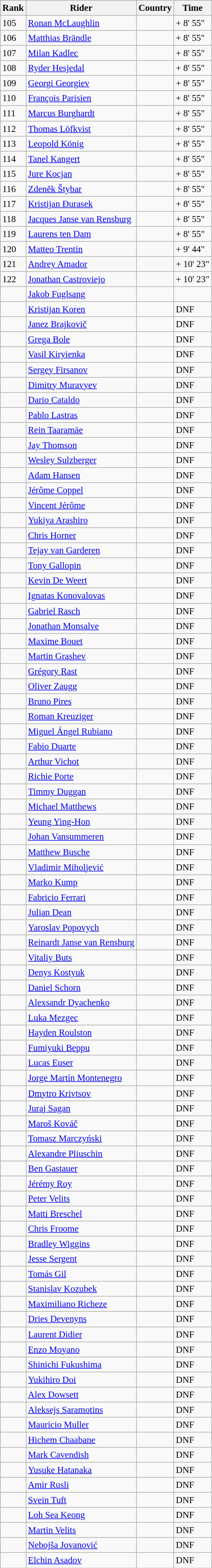<table class="wikitable" style="font-size:95%; text-align:left;">
<tr>
<th>Rank</th>
<th>Rider</th>
<th>Country</th>
<th>Time</th>
</tr>
<tr>
<td>105</td>
<td><a href='#'>Ronan McLaughlin</a></td>
<td></td>
<td>+ 8' 55"</td>
</tr>
<tr>
<td>106</td>
<td><a href='#'>Matthias Brändle</a></td>
<td></td>
<td>+ 8' 55"</td>
</tr>
<tr>
<td>107</td>
<td><a href='#'>Milan Kadlec</a></td>
<td></td>
<td>+ 8' 55"</td>
</tr>
<tr>
<td>108</td>
<td><a href='#'>Ryder Hesjedal</a></td>
<td></td>
<td>+ 8' 55"</td>
</tr>
<tr>
<td>109</td>
<td><a href='#'>Georgi Georgiev</a></td>
<td></td>
<td>+ 8' 55"</td>
</tr>
<tr>
<td>110</td>
<td><a href='#'>François Parisien</a></td>
<td></td>
<td>+ 8' 55"</td>
</tr>
<tr>
<td>111</td>
<td><a href='#'>Marcus Burghardt</a></td>
<td></td>
<td>+ 8' 55"</td>
</tr>
<tr>
<td>112</td>
<td><a href='#'>Thomas Löfkvist</a></td>
<td></td>
<td>+ 8' 55"</td>
</tr>
<tr>
<td>113</td>
<td><a href='#'>Leopold König</a></td>
<td></td>
<td>+ 8' 55"</td>
</tr>
<tr>
<td>114</td>
<td><a href='#'>Tanel Kangert</a></td>
<td></td>
<td>+ 8' 55"</td>
</tr>
<tr>
<td>115</td>
<td><a href='#'>Jure Kocjan</a></td>
<td></td>
<td>+ 8' 55"</td>
</tr>
<tr>
<td>116</td>
<td><a href='#'>Zdeněk Štybar</a></td>
<td></td>
<td>+ 8' 55"</td>
</tr>
<tr>
<td>117</td>
<td><a href='#'>Kristijan Đurasek</a></td>
<td></td>
<td>+ 8' 55"</td>
</tr>
<tr>
<td>118</td>
<td><a href='#'>Jacques Janse van Rensburg</a></td>
<td></td>
<td>+ 8' 55"</td>
</tr>
<tr>
<td>119</td>
<td><a href='#'>Laurens ten Dam</a></td>
<td></td>
<td>+ 8' 55"</td>
</tr>
<tr>
<td>120</td>
<td><a href='#'>Matteo Trentin</a></td>
<td></td>
<td>+ 9' 44"</td>
</tr>
<tr>
<td>121</td>
<td><a href='#'>Andrey Amador</a></td>
<td></td>
<td>+ 10' 23"</td>
</tr>
<tr>
<td>122</td>
<td><a href='#'>Jonathan Castroviejo</a></td>
<td></td>
<td>+ 10' 23"</td>
</tr>
<tr>
<td></td>
<td><a href='#'>Jakob Fuglsang</a></td>
<td></td>
<td></td>
</tr>
<tr>
<td></td>
<td><a href='#'>Kristijan Koren</a></td>
<td></td>
<td>DNF</td>
</tr>
<tr>
<td></td>
<td><a href='#'>Janez Brajkovič</a></td>
<td></td>
<td>DNF</td>
</tr>
<tr>
<td></td>
<td><a href='#'>Grega Bole</a></td>
<td></td>
<td>DNF</td>
</tr>
<tr>
<td></td>
<td><a href='#'>Vasil Kiryienka</a></td>
<td></td>
<td>DNF</td>
</tr>
<tr>
<td></td>
<td><a href='#'>Sergey Firsanov</a></td>
<td></td>
<td>DNF</td>
</tr>
<tr>
<td></td>
<td><a href='#'>Dimitry Muravyev</a></td>
<td></td>
<td>DNF</td>
</tr>
<tr>
<td></td>
<td><a href='#'>Dario Cataldo</a></td>
<td></td>
<td>DNF</td>
</tr>
<tr>
<td></td>
<td><a href='#'>Pablo Lastras</a></td>
<td></td>
<td>DNF</td>
</tr>
<tr>
<td></td>
<td><a href='#'>Rein Taaramäe</a></td>
<td></td>
<td>DNF</td>
</tr>
<tr>
<td></td>
<td><a href='#'>Jay Thomson</a></td>
<td></td>
<td>DNF</td>
</tr>
<tr>
<td></td>
<td><a href='#'>Wesley Sulzberger</a></td>
<td></td>
<td>DNF</td>
</tr>
<tr>
<td></td>
<td><a href='#'>Adam Hansen</a></td>
<td></td>
<td>DNF</td>
</tr>
<tr>
<td></td>
<td><a href='#'>Jérôme Coppel</a></td>
<td></td>
<td>DNF</td>
</tr>
<tr>
<td></td>
<td><a href='#'>Vincent Jérôme</a></td>
<td></td>
<td>DNF</td>
</tr>
<tr>
<td></td>
<td><a href='#'>Yukiya Arashiro</a></td>
<td></td>
<td>DNF</td>
</tr>
<tr>
<td></td>
<td><a href='#'>Chris Horner</a></td>
<td></td>
<td>DNF</td>
</tr>
<tr>
<td></td>
<td><a href='#'>Tejay van Garderen</a></td>
<td></td>
<td>DNF</td>
</tr>
<tr>
<td></td>
<td><a href='#'>Tony Gallopin</a></td>
<td></td>
<td>DNF</td>
</tr>
<tr>
<td></td>
<td><a href='#'>Kevin De Weert</a></td>
<td></td>
<td>DNF</td>
</tr>
<tr>
<td></td>
<td><a href='#'>Ignatas Konovalovas</a></td>
<td></td>
<td>DNF</td>
</tr>
<tr>
<td></td>
<td><a href='#'>Gabriel Rasch</a></td>
<td></td>
<td>DNF</td>
</tr>
<tr>
<td></td>
<td><a href='#'>Jonathan Monsalve</a></td>
<td></td>
<td>DNF</td>
</tr>
<tr>
<td></td>
<td><a href='#'>Maxime Bouet</a></td>
<td></td>
<td>DNF</td>
</tr>
<tr>
<td></td>
<td><a href='#'>Martin Grashev</a></td>
<td></td>
<td>DNF</td>
</tr>
<tr>
<td></td>
<td><a href='#'>Grégory Rast</a></td>
<td></td>
<td>DNF</td>
</tr>
<tr>
<td></td>
<td><a href='#'>Oliver Zaugg</a></td>
<td></td>
<td>DNF</td>
</tr>
<tr>
<td></td>
<td><a href='#'>Bruno Pires</a></td>
<td></td>
<td>DNF</td>
</tr>
<tr>
<td></td>
<td><a href='#'>Roman Kreuziger</a></td>
<td></td>
<td>DNF</td>
</tr>
<tr>
<td></td>
<td><a href='#'>Miguel Ángel Rubiano</a></td>
<td></td>
<td>DNF</td>
</tr>
<tr>
<td></td>
<td><a href='#'>Fabio Duarte</a></td>
<td></td>
<td>DNF</td>
</tr>
<tr>
<td></td>
<td><a href='#'>Arthur Vichot</a></td>
<td></td>
<td>DNF</td>
</tr>
<tr>
<td></td>
<td><a href='#'>Richie Porte</a></td>
<td></td>
<td>DNF</td>
</tr>
<tr>
<td></td>
<td><a href='#'>Timmy Duggan</a></td>
<td></td>
<td>DNF</td>
</tr>
<tr>
<td></td>
<td><a href='#'>Michael Matthews</a></td>
<td></td>
<td>DNF</td>
</tr>
<tr>
<td></td>
<td><a href='#'>Yeung Ying-Hon</a></td>
<td></td>
<td>DNF</td>
</tr>
<tr>
<td></td>
<td><a href='#'>Johan Vansummeren</a></td>
<td></td>
<td>DNF</td>
</tr>
<tr>
<td></td>
<td><a href='#'>Matthew Busche</a></td>
<td></td>
<td>DNF</td>
</tr>
<tr>
<td></td>
<td><a href='#'>Vladimir Miholjević</a></td>
<td></td>
<td>DNF</td>
</tr>
<tr>
<td></td>
<td><a href='#'>Marko Kump</a></td>
<td></td>
<td>DNF</td>
</tr>
<tr>
<td></td>
<td><a href='#'>Fabricio Ferrari</a></td>
<td></td>
<td>DNF</td>
</tr>
<tr>
<td></td>
<td><a href='#'>Julian Dean</a></td>
<td></td>
<td>DNF</td>
</tr>
<tr>
<td></td>
<td><a href='#'>Yaroslav Popovych</a></td>
<td></td>
<td>DNF</td>
</tr>
<tr>
<td></td>
<td><a href='#'>Reinardt Janse van Rensburg</a></td>
<td></td>
<td>DNF</td>
</tr>
<tr>
<td></td>
<td><a href='#'>Vitaliy Buts</a></td>
<td></td>
<td>DNF</td>
</tr>
<tr>
<td></td>
<td><a href='#'>Denys Kostyuk</a></td>
<td></td>
<td>DNF</td>
</tr>
<tr>
<td></td>
<td><a href='#'>Daniel Schorn</a></td>
<td></td>
<td>DNF</td>
</tr>
<tr>
<td></td>
<td><a href='#'>Alexsandr Dyachenko</a></td>
<td></td>
<td>DNF</td>
</tr>
<tr>
<td></td>
<td><a href='#'>Luka Mezgec</a></td>
<td></td>
<td>DNF</td>
</tr>
<tr>
<td></td>
<td><a href='#'>Hayden Roulston</a></td>
<td></td>
<td>DNF</td>
</tr>
<tr>
<td></td>
<td><a href='#'>Fumiyuki Beppu</a></td>
<td></td>
<td>DNF</td>
</tr>
<tr>
<td></td>
<td><a href='#'>Lucas Euser</a></td>
<td></td>
<td>DNF</td>
</tr>
<tr>
<td></td>
<td><a href='#'>Jorge Martín Montenegro</a></td>
<td></td>
<td>DNF</td>
</tr>
<tr>
<td></td>
<td><a href='#'>Dmytro Krivtsov</a></td>
<td></td>
<td>DNF</td>
</tr>
<tr>
<td></td>
<td><a href='#'>Juraj Sagan</a></td>
<td></td>
<td>DNF</td>
</tr>
<tr>
<td></td>
<td><a href='#'>Maroš Kováč</a></td>
<td></td>
<td>DNF</td>
</tr>
<tr>
<td></td>
<td><a href='#'>Tomasz Marczyński</a></td>
<td></td>
<td>DNF</td>
</tr>
<tr>
<td></td>
<td><a href='#'>Alexandre Pliuschin</a></td>
<td></td>
<td>DNF</td>
</tr>
<tr>
<td></td>
<td><a href='#'>Ben Gastauer</a></td>
<td></td>
<td>DNF</td>
</tr>
<tr>
<td></td>
<td><a href='#'>Jérémy Roy</a></td>
<td></td>
<td>DNF</td>
</tr>
<tr>
<td></td>
<td><a href='#'>Peter Velits</a></td>
<td></td>
<td>DNF</td>
</tr>
<tr>
<td></td>
<td><a href='#'>Matti Breschel</a></td>
<td></td>
<td>DNF</td>
</tr>
<tr>
<td></td>
<td><a href='#'>Chris Froome</a></td>
<td></td>
<td>DNF</td>
</tr>
<tr>
<td></td>
<td><a href='#'>Bradley Wiggins</a></td>
<td></td>
<td>DNF</td>
</tr>
<tr>
<td></td>
<td><a href='#'>Jesse Sergent</a></td>
<td></td>
<td>DNF</td>
</tr>
<tr>
<td></td>
<td><a href='#'>Tomás Gil</a></td>
<td></td>
<td>DNF</td>
</tr>
<tr>
<td></td>
<td><a href='#'>Stanislav Kozubek</a></td>
<td></td>
<td>DNF</td>
</tr>
<tr>
<td></td>
<td><a href='#'>Maximiliano Richeze</a></td>
<td></td>
<td>DNF</td>
</tr>
<tr>
<td></td>
<td><a href='#'>Dries Devenyns</a></td>
<td></td>
<td>DNF</td>
</tr>
<tr>
<td></td>
<td><a href='#'>Laurent Didier</a></td>
<td></td>
<td>DNF</td>
</tr>
<tr>
<td></td>
<td><a href='#'>Enzo Moyano</a></td>
<td></td>
<td>DNF</td>
</tr>
<tr>
<td></td>
<td><a href='#'>Shinichi Fukushima</a></td>
<td></td>
<td>DNF</td>
</tr>
<tr>
<td></td>
<td><a href='#'>Yukihiro Doi</a></td>
<td></td>
<td>DNF</td>
</tr>
<tr>
<td></td>
<td><a href='#'>Alex Dowsett</a></td>
<td></td>
<td>DNF</td>
</tr>
<tr>
<td></td>
<td><a href='#'>Aleksejs Saramotins</a></td>
<td></td>
<td>DNF</td>
</tr>
<tr>
<td></td>
<td><a href='#'>Mauricio Muller</a></td>
<td></td>
<td>DNF</td>
</tr>
<tr>
<td></td>
<td><a href='#'>Hichem Chaabane</a></td>
<td></td>
<td>DNF</td>
</tr>
<tr>
<td></td>
<td><a href='#'>Mark Cavendish</a></td>
<td></td>
<td>DNF</td>
</tr>
<tr>
<td></td>
<td><a href='#'>Yusuke Hatanaka</a></td>
<td></td>
<td>DNF</td>
</tr>
<tr>
<td></td>
<td><a href='#'>Amir Rusli</a></td>
<td></td>
<td>DNF</td>
</tr>
<tr>
<td></td>
<td><a href='#'>Svein Tuft</a></td>
<td></td>
<td>DNF</td>
</tr>
<tr>
<td></td>
<td><a href='#'>Loh Sea Keong</a></td>
<td></td>
<td>DNF</td>
</tr>
<tr>
<td></td>
<td><a href='#'>Martin Velits</a></td>
<td></td>
<td>DNF</td>
</tr>
<tr>
<td></td>
<td><a href='#'>Nebojša Jovanović</a></td>
<td></td>
<td>DNF</td>
</tr>
<tr>
<td></td>
<td><a href='#'>Elchin Asadov</a></td>
<td></td>
<td>DNF</td>
</tr>
</table>
